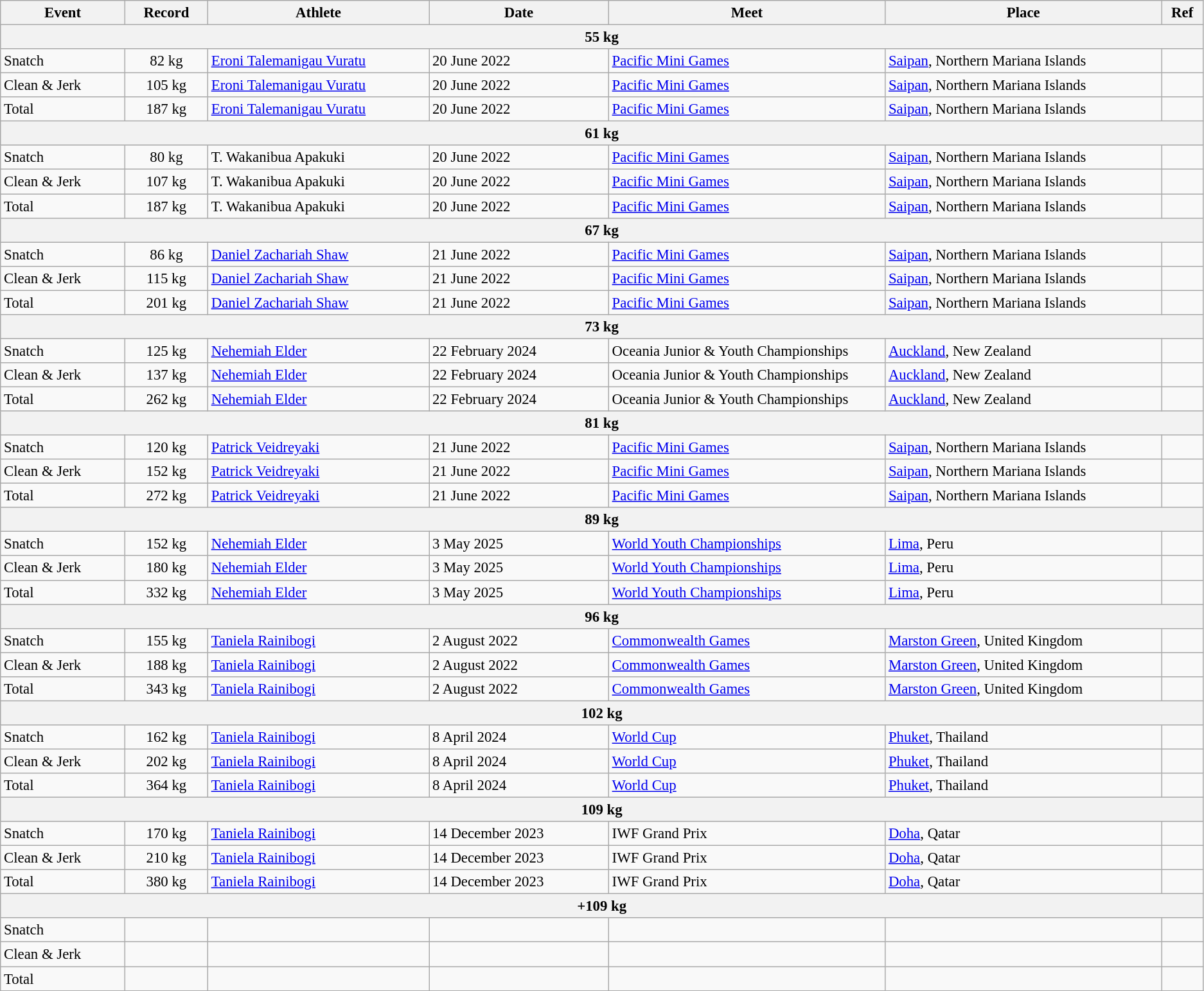<table class="wikitable" style="font-size:95%;">
<tr>
<th width=9%>Event</th>
<th width=6%>Record</th>
<th width=16%>Athlete</th>
<th width=13%>Date</th>
<th width=20%>Meet</th>
<th width=20%>Place</th>
<th width=3%>Ref</th>
</tr>
<tr bgcolor="#DDDDDD">
<th colspan="7">55 kg</th>
</tr>
<tr>
<td>Snatch</td>
<td align="center">82 kg</td>
<td><a href='#'>Eroni Talemanigau Vuratu</a></td>
<td>20 June 2022</td>
<td><a href='#'>Pacific Mini Games</a></td>
<td><a href='#'>Saipan</a>, Northern Mariana Islands</td>
<td></td>
</tr>
<tr>
<td>Clean & Jerk</td>
<td align="center">105 kg</td>
<td><a href='#'>Eroni Talemanigau Vuratu</a></td>
<td>20 June 2022</td>
<td><a href='#'>Pacific Mini Games</a></td>
<td><a href='#'>Saipan</a>, Northern Mariana Islands</td>
<td></td>
</tr>
<tr>
<td>Total</td>
<td align="center">187 kg</td>
<td><a href='#'>Eroni Talemanigau Vuratu</a></td>
<td>20 June 2022</td>
<td><a href='#'>Pacific Mini Games</a></td>
<td><a href='#'>Saipan</a>, Northern Mariana Islands</td>
<td></td>
</tr>
<tr bgcolor="#DDDDDD">
<th colspan="7">61 kg</th>
</tr>
<tr>
<td>Snatch</td>
<td align="center">80 kg</td>
<td>T. Wakanibua Apakuki</td>
<td>20 June 2022</td>
<td><a href='#'>Pacific Mini Games</a></td>
<td><a href='#'>Saipan</a>, Northern Mariana Islands</td>
<td></td>
</tr>
<tr>
<td>Clean & Jerk</td>
<td align="center">107 kg</td>
<td>T. Wakanibua Apakuki</td>
<td>20 June 2022</td>
<td><a href='#'>Pacific Mini Games</a></td>
<td><a href='#'>Saipan</a>, Northern Mariana Islands</td>
<td></td>
</tr>
<tr>
<td>Total</td>
<td align="center">187 kg</td>
<td>T. Wakanibua Apakuki</td>
<td>20 June 2022</td>
<td><a href='#'>Pacific Mini Games</a></td>
<td><a href='#'>Saipan</a>, Northern Mariana Islands</td>
<td></td>
</tr>
<tr bgcolor="#DDDDDD">
<th colspan="7">67 kg</th>
</tr>
<tr>
<td>Snatch</td>
<td align="center">86 kg</td>
<td><a href='#'>Daniel Zachariah Shaw</a></td>
<td>21 June 2022</td>
<td><a href='#'>Pacific Mini Games</a></td>
<td><a href='#'>Saipan</a>, Northern Mariana Islands</td>
<td></td>
</tr>
<tr>
<td>Clean & Jerk</td>
<td align="center">115 kg</td>
<td><a href='#'>Daniel Zachariah Shaw</a></td>
<td>21 June 2022</td>
<td><a href='#'>Pacific Mini Games</a></td>
<td><a href='#'>Saipan</a>, Northern Mariana Islands</td>
<td></td>
</tr>
<tr>
<td>Total</td>
<td align="center">201 kg</td>
<td><a href='#'>Daniel Zachariah Shaw</a></td>
<td>21 June 2022</td>
<td><a href='#'>Pacific Mini Games</a></td>
<td><a href='#'>Saipan</a>, Northern Mariana Islands</td>
<td></td>
</tr>
<tr bgcolor="#DDDDDD">
<th colspan="7">73 kg</th>
</tr>
<tr>
<td>Snatch</td>
<td align=center>125 kg</td>
<td><a href='#'>Nehemiah Elder</a></td>
<td>22 February 2024</td>
<td>Oceania Junior & Youth Championships</td>
<td><a href='#'>Auckland</a>, New Zealand</td>
<td></td>
</tr>
<tr>
<td>Clean & Jerk</td>
<td align="center">137 kg</td>
<td><a href='#'>Nehemiah Elder</a></td>
<td>22 February 2024</td>
<td>Oceania Junior & Youth Championships</td>
<td><a href='#'>Auckland</a>, New Zealand</td>
<td></td>
</tr>
<tr>
<td>Total</td>
<td align="center">262 kg</td>
<td><a href='#'>Nehemiah Elder</a></td>
<td>22 February 2024</td>
<td>Oceania Junior & Youth Championships</td>
<td><a href='#'>Auckland</a>, New Zealand</td>
<td></td>
</tr>
<tr bgcolor="#DDDDDD">
<th colspan="7">81 kg</th>
</tr>
<tr>
<td>Snatch</td>
<td align="center">120 kg</td>
<td><a href='#'>Patrick Veidreyaki</a></td>
<td>21 June 2022</td>
<td><a href='#'>Pacific Mini Games</a></td>
<td><a href='#'>Saipan</a>, Northern Mariana Islands</td>
<td></td>
</tr>
<tr>
<td>Clean & Jerk</td>
<td align="center">152 kg</td>
<td><a href='#'>Patrick Veidreyaki</a></td>
<td>21 June 2022</td>
<td><a href='#'>Pacific Mini Games</a></td>
<td><a href='#'>Saipan</a>, Northern Mariana Islands</td>
<td></td>
</tr>
<tr>
<td>Total</td>
<td align="center">272 kg</td>
<td><a href='#'>Patrick Veidreyaki</a></td>
<td>21 June 2022</td>
<td><a href='#'>Pacific Mini Games</a></td>
<td><a href='#'>Saipan</a>, Northern Mariana Islands</td>
<td></td>
</tr>
<tr bgcolor="#DDDDDD">
<th colspan="7">89 kg</th>
</tr>
<tr>
<td>Snatch</td>
<td align="center">152 kg</td>
<td><a href='#'>Nehemiah Elder</a></td>
<td>3 May 2025</td>
<td><a href='#'>World Youth Championships</a></td>
<td><a href='#'>Lima</a>, Peru</td>
<td></td>
</tr>
<tr>
<td>Clean & Jerk</td>
<td align="center">180 kg</td>
<td><a href='#'>Nehemiah Elder</a></td>
<td>3 May 2025</td>
<td><a href='#'>World Youth Championships</a></td>
<td><a href='#'>Lima</a>, Peru</td>
<td></td>
</tr>
<tr>
<td>Total</td>
<td align="center">332 kg</td>
<td><a href='#'>Nehemiah Elder</a></td>
<td>3 May 2025</td>
<td><a href='#'>World Youth Championships</a></td>
<td><a href='#'>Lima</a>, Peru</td>
<td></td>
</tr>
<tr bgcolor="#DDDDDD">
<th colspan="7">96 kg</th>
</tr>
<tr>
<td>Snatch</td>
<td align="center">155 kg</td>
<td><a href='#'>Taniela Rainibogi</a></td>
<td>2 August 2022</td>
<td><a href='#'>Commonwealth Games</a></td>
<td><a href='#'>Marston Green</a>, United Kingdom</td>
<td></td>
</tr>
<tr>
<td>Clean & Jerk</td>
<td align="center">188 kg</td>
<td><a href='#'>Taniela Rainibogi</a></td>
<td>2 August 2022</td>
<td><a href='#'>Commonwealth Games</a></td>
<td><a href='#'>Marston Green</a>, United Kingdom</td>
<td></td>
</tr>
<tr>
<td>Total</td>
<td align="center">343 kg</td>
<td><a href='#'>Taniela Rainibogi</a></td>
<td>2 August 2022</td>
<td><a href='#'>Commonwealth Games</a></td>
<td><a href='#'>Marston Green</a>, United Kingdom</td>
<td></td>
</tr>
<tr bgcolor="#DDDDDD">
<th colspan="7">102 kg</th>
</tr>
<tr>
<td>Snatch</td>
<td align="center">162 kg</td>
<td><a href='#'>Taniela Rainibogi</a></td>
<td>8 April 2024</td>
<td><a href='#'>World Cup</a></td>
<td><a href='#'>Phuket</a>, Thailand</td>
<td></td>
</tr>
<tr>
<td>Clean & Jerk</td>
<td align="center">202 kg</td>
<td><a href='#'>Taniela Rainibogi</a></td>
<td>8 April 2024</td>
<td><a href='#'>World Cup</a></td>
<td><a href='#'>Phuket</a>, Thailand</td>
<td></td>
</tr>
<tr>
<td>Total</td>
<td align="center">364 kg</td>
<td><a href='#'>Taniela Rainibogi</a></td>
<td>8 April 2024</td>
<td><a href='#'>World Cup</a></td>
<td><a href='#'>Phuket</a>, Thailand</td>
<td></td>
</tr>
<tr bgcolor="#DDDDDD">
<th colspan="7">109 kg</th>
</tr>
<tr>
<td>Snatch</td>
<td align="center">170 kg</td>
<td><a href='#'>Taniela Rainibogi</a></td>
<td>14 December 2023</td>
<td>IWF Grand Prix</td>
<td><a href='#'>Doha</a>, Qatar</td>
<td></td>
</tr>
<tr>
<td>Clean & Jerk</td>
<td align="center">210 kg</td>
<td><a href='#'>Taniela Rainibogi</a></td>
<td>14 December 2023</td>
<td>IWF Grand Prix</td>
<td><a href='#'>Doha</a>, Qatar</td>
<td></td>
</tr>
<tr>
<td>Total</td>
<td align="center">380 kg</td>
<td><a href='#'>Taniela Rainibogi</a></td>
<td>14 December 2023</td>
<td>IWF Grand Prix</td>
<td><a href='#'>Doha</a>, Qatar</td>
<td></td>
</tr>
<tr bgcolor="#DDDDDD">
<th colspan="7">+109 kg</th>
</tr>
<tr>
<td>Snatch</td>
<td align="center"></td>
<td></td>
<td></td>
<td></td>
<td></td>
<td></td>
</tr>
<tr>
<td>Clean & Jerk</td>
<td align="center"></td>
<td></td>
<td></td>
<td></td>
<td></td>
<td></td>
</tr>
<tr>
<td>Total</td>
<td align="center"></td>
<td></td>
<td></td>
<td></td>
<td></td>
<td></td>
</tr>
</table>
